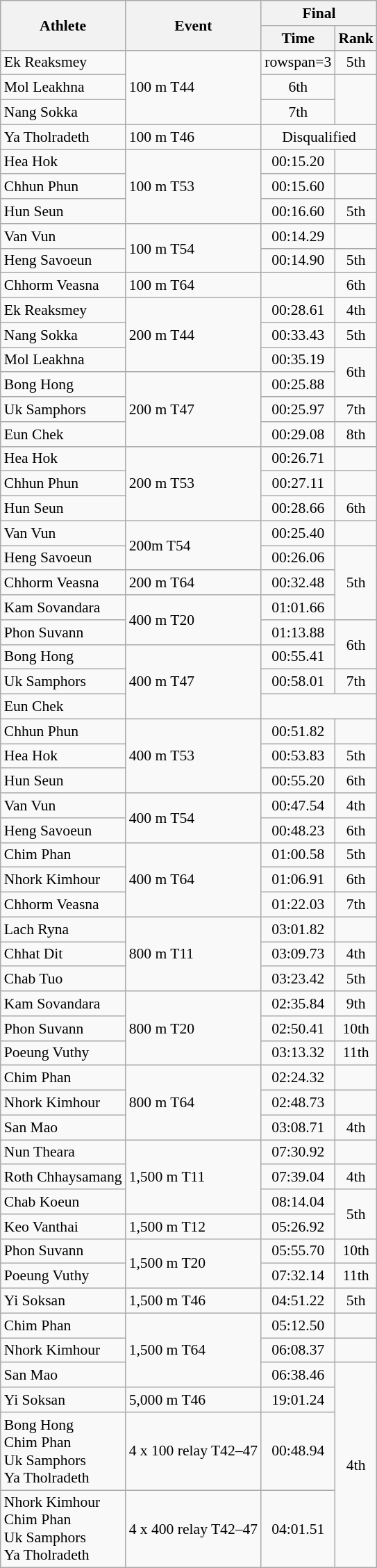<table class="wikitable" style="font-size:90%">
<tr>
<th rowspan=2>Athlete</th>
<th rowspan=2>Event</th>
<th colspan=2>Final</th>
</tr>
<tr>
<th>Time</th>
<th>Rank</th>
</tr>
<tr style="text-align:center">
<td style="text-align:left">Ek Reaksmey</td>
<td style="text-align:left" rowspan=3>100 m T44</td>
<td>rowspan=3 </td>
<td>5th</td>
</tr>
<tr style="text-align:center">
<td style="text-align:left">Mol Leakhna</td>
<td>6th</td>
</tr>
<tr style="text-align:center">
<td style="text-align:left">Nang Sokka</td>
<td>7th</td>
</tr>
<tr style="text-align:center">
<td style="text-align:left">Ya Tholradeth</td>
<td style="text-align:left">100 m T46</td>
<td colspan=2>Disqualified</td>
</tr>
<tr style="text-align:center">
<td style="text-align:left">Hea Hok</td>
<td style="text-align:left" rowspan=3>100 m T53</td>
<td>00:15.20</td>
<td></td>
</tr>
<tr style="text-align:center">
<td style="text-align:left">Chhun Phun</td>
<td>00:15.60</td>
<td></td>
</tr>
<tr style="text-align:center">
<td style="text-align:left">Hun Seun</td>
<td>00:16.60</td>
<td>5th</td>
</tr>
<tr style="text-align:center">
<td style="text-align:left">Van Vun</td>
<td style="text-align:left" rowspan=2>100 m T54</td>
<td>00:14.29</td>
<td></td>
</tr>
<tr style="text-align:center">
<td style="text-align:left">Heng Savoeun</td>
<td>00:14.90</td>
<td>5th</td>
</tr>
<tr style="text-align:center">
<td style="text-align:left">Chhorm Veasna</td>
<td style="text-align:left">100 m T64</td>
<td></td>
<td>6th</td>
</tr>
<tr style="text-align:center">
<td style="text-align:left">Ek Reaksmey</td>
<td style="text-align:left" rowspan=3>200 m T44</td>
<td>00:28.61</td>
<td>4th</td>
</tr>
<tr style="text-align:center">
<td style="text-align:left">Nang Sokka</td>
<td>00:33.43</td>
<td>5th</td>
</tr>
<tr style="text-align:center">
<td style="text-align:left">Mol Leakhna</td>
<td>00:35.19</td>
<td rowspan=2>6th</td>
</tr>
<tr style="text-align:center">
<td style="text-align:left">Bong Hong</td>
<td style="text-align:left" rowspan=3>200 m T47</td>
<td>00:25.88</td>
</tr>
<tr style="text-align:center">
<td style="text-align:left">Uk Samphors</td>
<td>00:25.97</td>
<td>7th</td>
</tr>
<tr style="text-align:center">
<td style="text-align:left">Eun Chek</td>
<td>00:29.08</td>
<td>8th</td>
</tr>
<tr style="text-align:center">
<td style="text-align:left">Hea Hok</td>
<td style="text-align:left" rowspan=3>200 m T53</td>
<td>00:26.71</td>
<td></td>
</tr>
<tr style="text-align:center">
<td style="text-align:left">Chhun Phun</td>
<td>00:27.11</td>
<td></td>
</tr>
<tr style="text-align:center">
<td style="text-align:left">Hun Seun</td>
<td>00:28.66</td>
<td>6th</td>
</tr>
<tr style="text-align:center">
<td style="text-align:left">Van Vun</td>
<td style="text-align:left" rowspan=2>200m T54</td>
<td>00:25.40</td>
<td></td>
</tr>
<tr style="text-align:center">
<td style="text-align:left">Heng Savoeun</td>
<td>00:26.06</td>
<td rowspan=3>5th</td>
</tr>
<tr style="text-align:center">
<td style="text-align:left">Chhorm Veasna</td>
<td style="text-align:left">200 m T64</td>
<td>00:32.48</td>
</tr>
<tr style="text-align:center">
<td style="text-align:left">Kam Sovandara</td>
<td style="text-align:left" rowspan=2>400 m T20</td>
<td>01:01.66</td>
</tr>
<tr style="text-align:center">
<td style="text-align:left">Phon Suvann</td>
<td>01:13.88</td>
<td rowspan=2>6th</td>
</tr>
<tr style="text-align:center">
<td style="text-align:left">Bong Hong</td>
<td style="text-align:left" rowspan=3>400 m T47</td>
<td>00:55.41</td>
</tr>
<tr style="text-align:center">
<td style="text-align:left">Uk Samphors</td>
<td>00:58.01</td>
<td>7th</td>
</tr>
<tr style="text-align:center">
<td style="text-align:left">Eun Chek</td>
<td colspan=2></td>
</tr>
<tr style="text-align:center">
<td style="text-align:left">Chhun Phun</td>
<td style="text-align:left" rowspan=3>400 m T53</td>
<td>00:51.82</td>
<td></td>
</tr>
<tr style="text-align:center">
<td style="text-align:left">Hea Hok</td>
<td>00:53.83</td>
<td>5th</td>
</tr>
<tr style="text-align:center">
<td style="text-align:left">Hun Seun</td>
<td>00:55.20</td>
<td>6th</td>
</tr>
<tr style="text-align:center">
<td style="text-align:left">Van Vun</td>
<td style="text-align:left" rowspan=2>400 m T54</td>
<td>00:47.54</td>
<td>4th</td>
</tr>
<tr style="text-align:center">
<td style="text-align:left">Heng Savoeun</td>
<td>00:48.23</td>
<td>6th</td>
</tr>
<tr style="text-align:center">
<td style="text-align:left">Chim Phan</td>
<td style="text-align:left" rowspan=3>400 m T64</td>
<td>01:00.58</td>
<td>5th</td>
</tr>
<tr style="text-align:center">
<td style="text-align:left">Nhork Kimhour</td>
<td>01:06.91</td>
<td>6th</td>
</tr>
<tr style="text-align:center">
<td style="text-align:left">Chhorm Veasna</td>
<td>01:22.03</td>
<td>7th</td>
</tr>
<tr style="text-align:center">
<td style="text-align:left">Lach Ryna</td>
<td style="text-align:left" rowspan=3>800 m T11</td>
<td>03:01.82</td>
<td></td>
</tr>
<tr style="text-align:center">
<td style="text-align:left">Chhat Dit</td>
<td>03:09.73</td>
<td>4th</td>
</tr>
<tr style="text-align:center">
<td style="text-align:left">Chab Tuo</td>
<td>03:23.42</td>
<td>5th</td>
</tr>
<tr style="text-align:center">
<td style="text-align:left">Kam Sovandara</td>
<td style="text-align:left" rowspan=3>800 m T20</td>
<td>02:35.84</td>
<td>9th</td>
</tr>
<tr style="text-align:center">
<td style="text-align:left">Phon Suvann</td>
<td>02:50.41</td>
<td>10th</td>
</tr>
<tr style="text-align:center">
<td style="text-align:left">Poeung Vuthy</td>
<td>03:13.32</td>
<td>11th</td>
</tr>
<tr style="text-align:center">
<td style="text-align:left">Chim Phan</td>
<td style="text-align:left" rowspan=3>800 m T64</td>
<td>02:24.32</td>
<td></td>
</tr>
<tr style="text-align:center">
<td style="text-align:left">Nhork Kimhour</td>
<td>02:48.73</td>
<td></td>
</tr>
<tr style="text-align:center">
<td style="text-align:left">San Mao</td>
<td>03:08.71</td>
<td>4th</td>
</tr>
<tr style="text-align:center">
<td style="text-align:left">Nun Theara</td>
<td style="text-align:left" rowspan=3>1,500 m T11</td>
<td>07:30.92</td>
<td></td>
</tr>
<tr style="text-align:center">
<td style="text-align:left">Roth Chhaysamang</td>
<td>07:39.04</td>
<td>4th</td>
</tr>
<tr style="text-align:center">
<td style="text-align:left">Chab Koeun</td>
<td>08:14.04</td>
<td rowspan=2>5th</td>
</tr>
<tr style="text-align:center">
<td style="text-align:left">Keo Vanthai</td>
<td style="text-align:left">1,500 m T12</td>
<td>05:26.92</td>
</tr>
<tr style="text-align:center">
<td style="text-align:left">Phon Suvann</td>
<td style="text-align:left" rowspan=2>1,500 m T20</td>
<td>05:55.70</td>
<td>10th</td>
</tr>
<tr style="text-align:center">
<td style="text-align:left">Poeung Vuthy</td>
<td>07:32.14</td>
<td>11th</td>
</tr>
<tr style="text-align:center">
<td style="text-align:left">Yi Soksan</td>
<td style="text-align:left">1,500 m T46</td>
<td>04:51.22</td>
<td>5th</td>
</tr>
<tr style="text-align:center">
<td style="text-align:left">Chim Phan</td>
<td style="text-align:left" rowspan=3>1,500 m T64</td>
<td>05:12.50</td>
<td></td>
</tr>
<tr style="text-align:center">
<td style="text-align:left">Nhork Kimhour</td>
<td>06:08.37</td>
<td></td>
</tr>
<tr style="text-align:center">
<td style="text-align:left">San Mao</td>
<td>06:38.46</td>
<td rowspan=4>4th</td>
</tr>
<tr style="text-align:center">
<td style="text-align:left">Yi Soksan</td>
<td style="text-align:left">5,000 m T46</td>
<td>19:01.24</td>
</tr>
<tr style="text-align:center">
<td style="text-align:left">Bong Hong<br>Chim Phan<br>Uk Samphors<br>Ya Tholradeth</td>
<td style="text-align:left">4 x 100 relay T42–47</td>
<td>00:48.94</td>
</tr>
<tr style="text-align:center">
<td style="text-align:left">Nhork Kimhour<br>Chim Phan<br>Uk Samphors<br>Ya Tholradeth</td>
<td style="text-align:left">4 x 400 relay T42–47</td>
<td>04:01.51</td>
</tr>
</table>
